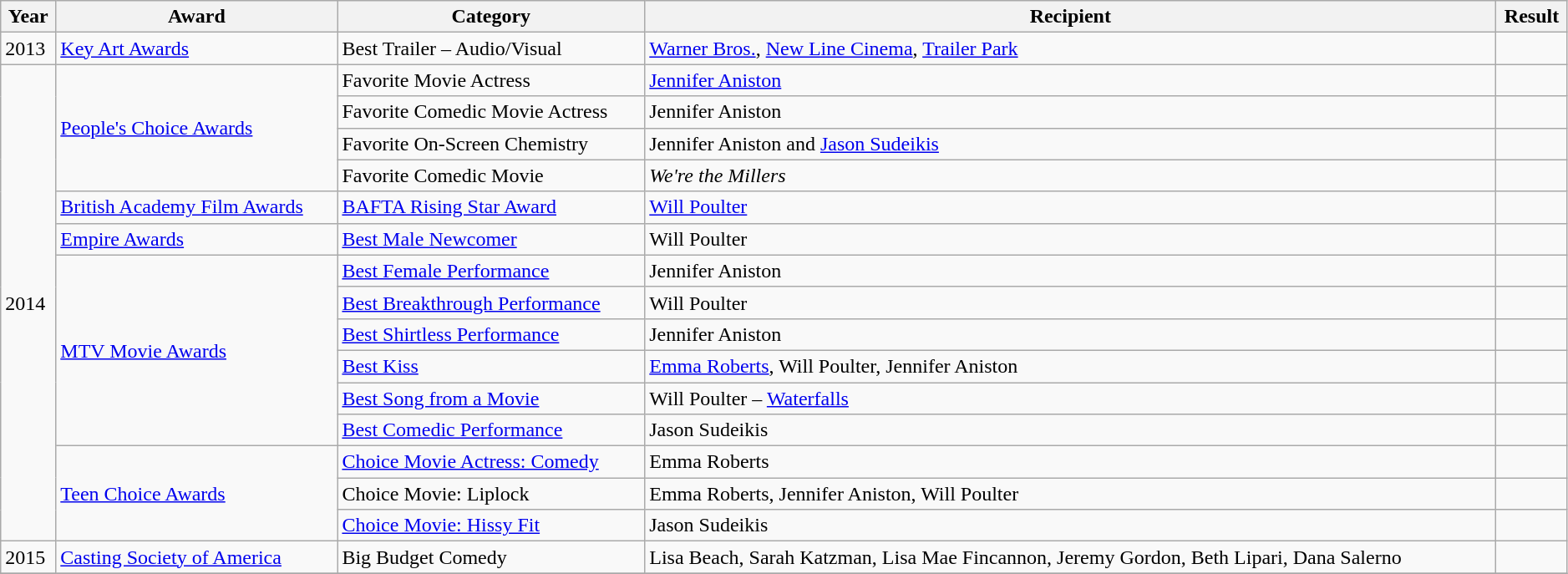<table class="wikitable" style="width:99%;">
<tr>
<th>Year</th>
<th>Award</th>
<th>Category</th>
<th>Recipient</th>
<th>Result</th>
</tr>
<tr>
<td>2013</td>
<td><a href='#'>Key Art Awards</a></td>
<td>Best Trailer – Audio/Visual</td>
<td><a href='#'>Warner Bros.</a>, <a href='#'>New Line Cinema</a>, <a href='#'>Trailer Park</a></td>
<td></td>
</tr>
<tr>
<td rowspan="15">2014</td>
<td rowspan="4"><a href='#'>People's Choice Awards</a></td>
<td>Favorite Movie Actress</td>
<td><a href='#'>Jennifer Aniston</a></td>
<td></td>
</tr>
<tr>
<td>Favorite Comedic Movie Actress</td>
<td>Jennifer Aniston</td>
<td></td>
</tr>
<tr>
<td>Favorite On-Screen Chemistry</td>
<td>Jennifer Aniston and <a href='#'>Jason Sudeikis</a></td>
<td></td>
</tr>
<tr>
<td>Favorite Comedic Movie</td>
<td><em>We're the Millers</em></td>
<td></td>
</tr>
<tr>
<td><a href='#'>British Academy Film Awards</a></td>
<td><a href='#'>BAFTA Rising Star Award</a></td>
<td><a href='#'>Will Poulter</a></td>
<td></td>
</tr>
<tr>
<td><a href='#'>Empire Awards</a></td>
<td><a href='#'>Best Male Newcomer</a></td>
<td>Will Poulter</td>
<td></td>
</tr>
<tr>
<td rowspan="6"><a href='#'>MTV Movie Awards</a></td>
<td><a href='#'>Best Female Performance</a></td>
<td>Jennifer Aniston</td>
<td></td>
</tr>
<tr>
<td><a href='#'>Best Breakthrough Performance</a></td>
<td>Will Poulter</td>
<td></td>
</tr>
<tr>
<td><a href='#'>Best Shirtless Performance</a></td>
<td>Jennifer Aniston</td>
<td></td>
</tr>
<tr>
<td><a href='#'>Best Kiss</a></td>
<td><a href='#'>Emma Roberts</a>, Will Poulter, Jennifer Aniston</td>
<td></td>
</tr>
<tr>
<td><a href='#'>Best Song from a Movie</a></td>
<td>Will Poulter – <a href='#'>Waterfalls</a></td>
<td></td>
</tr>
<tr>
<td><a href='#'>Best Comedic Performance</a></td>
<td>Jason Sudeikis</td>
<td></td>
</tr>
<tr>
<td rowspan="3"><a href='#'>Teen Choice Awards</a></td>
<td><a href='#'>Choice Movie Actress: Comedy</a></td>
<td>Emma Roberts</td>
<td></td>
</tr>
<tr>
<td>Choice Movie: Liplock</td>
<td>Emma Roberts, Jennifer Aniston, Will Poulter</td>
<td></td>
</tr>
<tr>
<td><a href='#'>Choice Movie: Hissy Fit</a></td>
<td>Jason Sudeikis</td>
<td></td>
</tr>
<tr>
<td>2015</td>
<td><a href='#'>Casting Society of America</a></td>
<td>Big Budget Comedy</td>
<td>Lisa Beach, Sarah Katzman, Lisa Mae Fincannon, Jeremy Gordon, Beth Lipari, Dana Salerno</td>
<td></td>
</tr>
<tr>
</tr>
</table>
